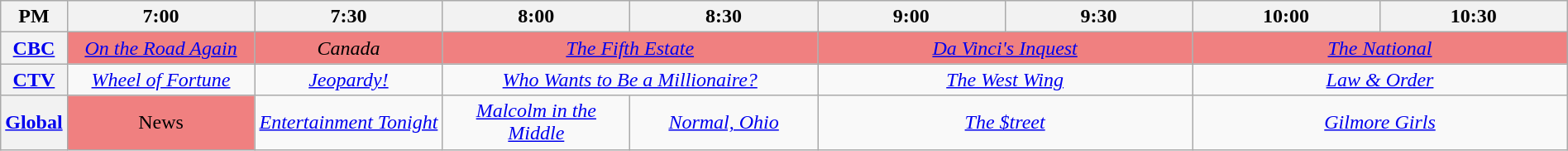<table class="wikitable" width="100%">
<tr>
<th width="4%">PM</th>
<th width="12%">7:00</th>
<th width="12%">7:30</th>
<th width="12%">8:00</th>
<th width="12%">8:30</th>
<th width="12%">9:00</th>
<th width="12%">9:30</th>
<th width="12%">10:00</th>
<th width="12%">10:30</th>
</tr>
<tr align="center">
<th><a href='#'>CBC</a></th>
<td colspan="1" align="center" bgcolor="#F08080"><em><a href='#'>On the Road Again</a></em></td>
<td colspan="1" align="center" bgcolor="#F08080"><em>Canada</em></td>
<td colspan="2" align="center" bgcolor="#F08080"><em><a href='#'>The Fifth Estate</a></em></td>
<td colspan="2" align="center" bgcolor="#F08080"><em><a href='#'>Da Vinci's Inquest</a></em></td>
<td colspan="2" align="center" bgcolor="#F08080"><em><a href='#'>The National</a></em></td>
</tr>
<tr align="center">
<th><a href='#'>CTV</a></th>
<td colspan="1" align="center"><em><a href='#'>Wheel of Fortune</a></em></td>
<td colspan="1" align="center"><em><a href='#'>Jeopardy!</a></em></td>
<td colspan="2" align="center"><em><a href='#'>Who Wants to Be a Millionaire?</a></em></td>
<td colspan="2" align="center"><em><a href='#'>The West Wing</a></em></td>
<td colspan="2" align="center"><em><a href='#'>Law & Order</a></em></td>
</tr>
<tr align="center">
<th><a href='#'>Global</a></th>
<td colspan="1" align="center" bgcolor="#F08080">News</td>
<td colspan="1" align="center"><em><a href='#'>Entertainment Tonight</a></em></td>
<td colspan="1" align="center"><em><a href='#'>Malcolm in the Middle</a></em></td>
<td colspan="1" align="center"><em><a href='#'>Normal, Ohio</a></em></td>
<td colspan="2" align="center"><em><a href='#'>The $treet</a></em></td>
<td colspan="2" align="center"><em><a href='#'>Gilmore Girls</a></em></td>
</tr>
</table>
